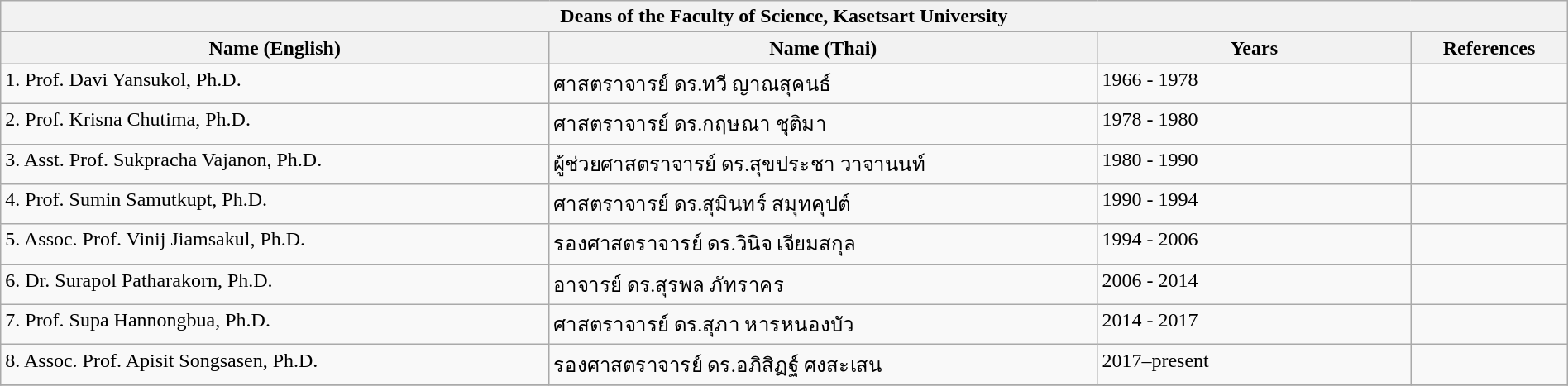<table class="wikitable" width=100%>
<tr>
<th colspan = "4" style = "background: ; color: black; ">Deans of the Faculty of Science, Kasetsart University</th>
</tr>
<tr>
<th style= "background: ; color:black; " width=35%>Name (English)</th>
<th style= "background: ; color:black; " width=35%>Name (Thai)</th>
<th style= "background: ; color:black; " width=20%>Years</th>
<th style= "background: ; color:black; " width=10%>References</th>
</tr>
<tr>
<td valign = "top">1. Prof. Davi Yansukol, Ph.D.</td>
<td valign = "top">ศาสตราจารย์ ดร.ทวี ญาณสุคนธ์</td>
<td valign = "top">1966 - 1978</td>
<td valign = "top"></td>
</tr>
<tr>
<td valign = "top">2. Prof. Krisna Chutima, Ph.D.</td>
<td valign = "top">ศาสตราจารย์ ดร.กฤษณา ชุติมา</td>
<td valign = "top">1978 - 1980</td>
<td valign = "top"></td>
</tr>
<tr>
<td valign = "top">3. Asst. Prof. Sukpracha Vajanon, Ph.D.</td>
<td valign = "top">ผู้ช่วยศาสตราจารย์ ดร.สุขประชา วาจานนท์</td>
<td valign = "top">1980 - 1990</td>
<td valign = "top"></td>
</tr>
<tr>
<td valign = "top">4. Prof. Sumin Samutkupt, Ph.D.</td>
<td valign = "top">ศาสตราจารย์ ดร.สุมินทร์ สมุทคุปต์</td>
<td valign = "top">1990 - 1994</td>
<td valign = "top"></td>
</tr>
<tr>
<td valign = "top">5. Assoc. Prof. Vinij Jiamsakul, Ph.D.</td>
<td valign = "top">รองศาสตราจารย์ ดร.วินิจ เจียมสกุล</td>
<td valign = "top">1994 - 2006</td>
<td valign = "top"></td>
</tr>
<tr>
<td valign = "top">6. Dr. Surapol Patharakorn, Ph.D.</td>
<td valign = "top">อาจารย์ ดร.สุรพล ภัทราคร</td>
<td valign = "top">2006 - 2014</td>
<td valign = "top"></td>
</tr>
<tr>
<td valign = "top">7. Prof. Supa Hannongbua, Ph.D.</td>
<td valign = "top">ศาสตราจารย์ ดร.สุภา หารหนองบัว</td>
<td valign = "top">2014 - 2017</td>
<td valign = "top"></td>
</tr>
<tr>
<td valign = "top">8. Assoc. Prof. Apisit Songsasen, Ph.D.</td>
<td valign = "top">รองศาสตราจารย์ ดร.อภิสิฏฐ์ ศงสะเสน</td>
<td valign = "top">2017–present</td>
<td valign = "top"></td>
</tr>
<tr>
</tr>
</table>
